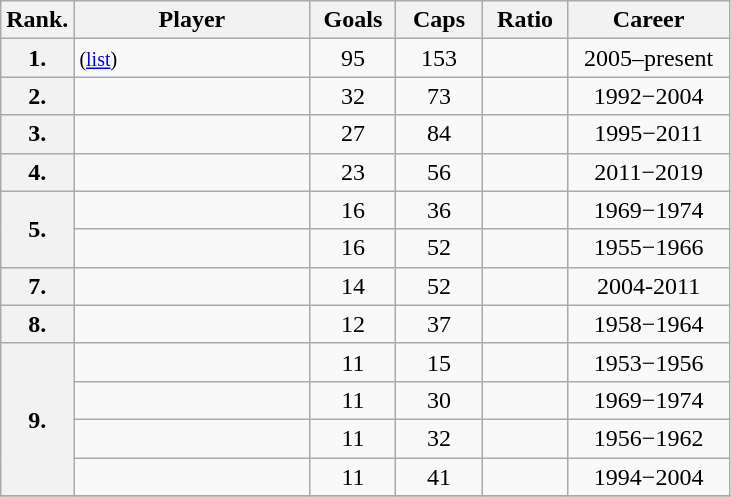<table class="wikitable sortable" style="text-align: center">
<tr>
<th scope="col" width=20>Rank.</th>
<th scope="col" width=150>Player</th>
<th scope="col" width=50>Goals</th>
<th scope="col" width=50>Caps</th>
<th scope="col" width=50>Ratio</th>
<th scope="col" width=100>Career</th>
</tr>
<tr>
<th>1.</th>
<td style="text-align:left"><strong></strong> <small>(<a href='#'>list</a>)</small></td>
<td>95</td>
<td>153</td>
<td></td>
<td>2005–present</td>
</tr>
<tr>
<th>2.</th>
<td style="text-align:left"></td>
<td>32</td>
<td>73</td>
<td></td>
<td>1992−2004</td>
</tr>
<tr>
<th>3.</th>
<td style="text-align:left"></td>
<td>27</td>
<td>84</td>
<td></td>
<td>1995−2011</td>
</tr>
<tr>
<th>4.</th>
<td style="text-align:left"></td>
<td>23</td>
<td>56</td>
<td></td>
<td>2011−2019</td>
</tr>
<tr>
<th rowspan="2">5.</th>
<td style="text-align:left"></td>
<td>16</td>
<td>36</td>
<td></td>
<td>1969−1974</td>
</tr>
<tr>
<td style="text-align:left"></td>
<td>16</td>
<td>52</td>
<td></td>
<td>1955−1966</td>
</tr>
<tr>
<th>7.</th>
<td style="text-align:left"></td>
<td>14</td>
<td>52</td>
<td></td>
<td>2004-2011</td>
</tr>
<tr>
<th>8.</th>
<td style="text-align:left"></td>
<td>12</td>
<td>37</td>
<td></td>
<td>1958−1964</td>
</tr>
<tr>
<th rowspan="4">9.</th>
<td style="text-align:left"></td>
<td>11</td>
<td>15</td>
<td></td>
<td>1953−1956</td>
</tr>
<tr>
<td style="text-align:left"></td>
<td>11</td>
<td>30</td>
<td></td>
<td>1969−1974</td>
</tr>
<tr>
<td style="text-align:left"></td>
<td>11</td>
<td>32</td>
<td></td>
<td>1956−1962</td>
</tr>
<tr>
<td style="text-align:left"></td>
<td>11</td>
<td>41</td>
<td></td>
<td>1994−2004</td>
</tr>
<tr>
</tr>
</table>
